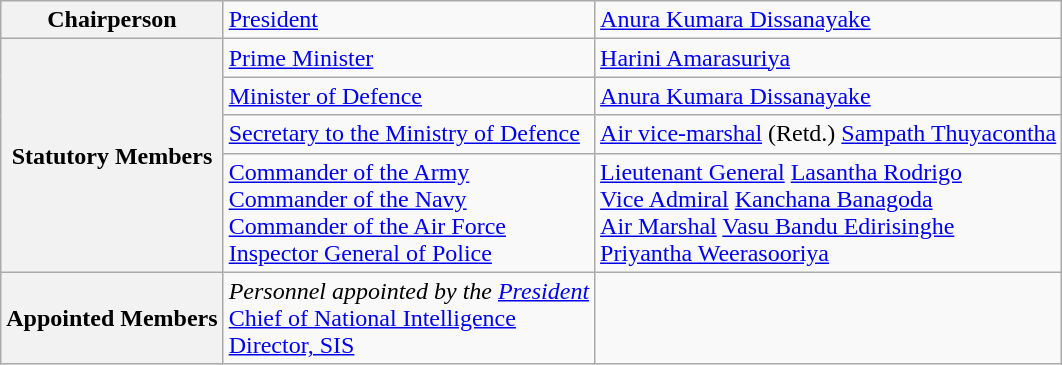<table class=wikitable>
<tr>
<th>Chairperson</th>
<td><a href='#'>President</a></td>
<td><a href='#'>Anura Kumara Dissanayake</a></td>
</tr>
<tr>
<th rowspan=4>Statutory Members</th>
<td><a href='#'>Prime Minister</a></td>
<td><a href='#'>Harini Amarasuriya</a></td>
</tr>
<tr>
<td><a href='#'>Minister of Defence</a></td>
<td><a href='#'>Anura Kumara Dissanayake</a></td>
</tr>
<tr>
<td><a href='#'>Secretary to the Ministry of Defence</a><br></td>
<td><a href='#'>Air vice-marshal</a> (Retd.) <a href='#'>Sampath Thuyacontha</a></td>
</tr>
<tr>
<td><a href='#'>Commander of the Army</a><br><a href='#'>Commander of the Navy</a><br><a href='#'>Commander of the Air Force</a><br><a href='#'>Inspector General of Police</a></td>
<td><a href='#'>Lieutenant General</a> <a href='#'>Lasantha Rodrigo</a><br><a href='#'>Vice Admiral</a> <a href='#'>Kanchana Banagoda</a><br><a href='#'>Air Marshal</a> <a href='#'>Vasu Bandu Edirisinghe</a><br><a href='#'>Priyantha Weerasooriya</a></td>
</tr>
<tr>
<th>Appointed Members</th>
<td><em>Personnel appointed by the <a href='#'>President</a></em><br><a href='#'>Chief of National Intelligence</a><br><a href='#'>Director, SIS</a></td>
<td></td>
</tr>
</table>
